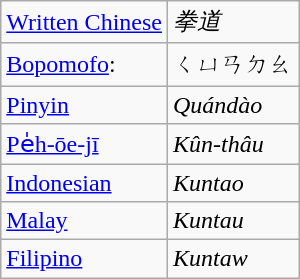<table class="wikitable floatright">
<tr>
<td><a href='#'>Written Chinese</a></td>
<td><em>拳道</em></td>
</tr>
<tr>
<td><a href='#'>Bopomofo</a>:</td>
<td>ㄑㄩㄢㄉㄠ</td>
</tr>
<tr>
<td><a href='#'>Pinyin</a></td>
<td><em>Quándào</em></td>
</tr>
<tr>
<td><a href='#'>Pe̍h-ōe-jī</a></td>
<td><em>Kûn-thâu</em></td>
</tr>
<tr>
<td><a href='#'>Indonesian</a></td>
<td><em>Kuntao</em></td>
</tr>
<tr>
<td><a href='#'>Malay</a></td>
<td><em>Kuntau</em></td>
</tr>
<tr>
<td><a href='#'>Filipino</a></td>
<td><em>Kuntaw</em></td>
</tr>
</table>
